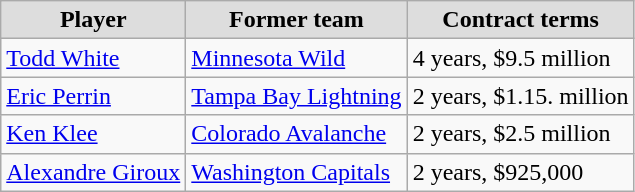<table class="wikitable" valign="top">
<tr align="center"  bgcolor="#dddddd">
<td><strong>Player</strong></td>
<td><strong>Former team</strong></td>
<td><strong>Contract terms</strong></td>
</tr>
<tr>
<td><a href='#'>Todd White</a></td>
<td><a href='#'>Minnesota Wild</a></td>
<td>4 years, $9.5 million</td>
</tr>
<tr>
<td><a href='#'>Eric Perrin</a></td>
<td><a href='#'>Tampa Bay Lightning</a></td>
<td>2 years, $1.15. million</td>
</tr>
<tr>
<td><a href='#'>Ken Klee</a></td>
<td><a href='#'>Colorado Avalanche</a></td>
<td>2 years, $2.5 million</td>
</tr>
<tr>
<td><a href='#'>Alexandre Giroux</a></td>
<td><a href='#'>Washington Capitals</a></td>
<td>2 years, $925,000</td>
</tr>
</table>
